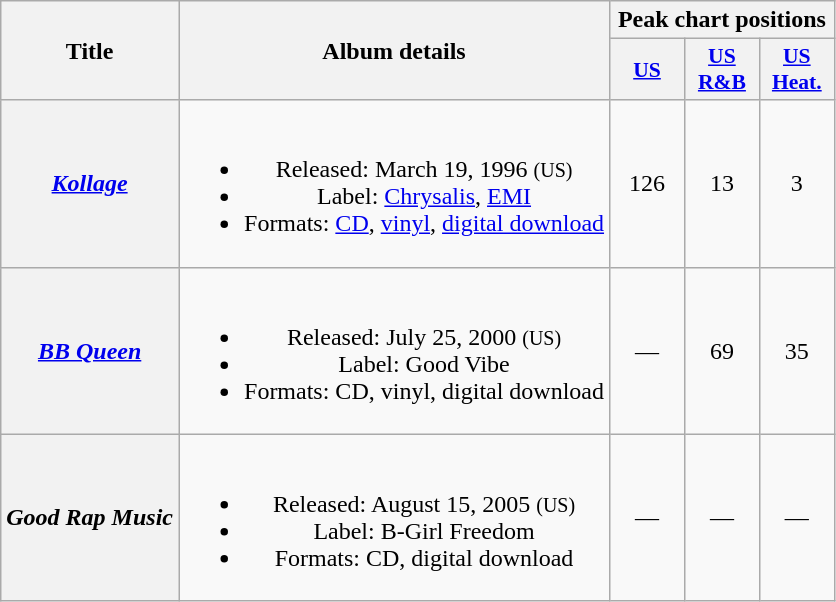<table class="wikitable plainrowheaders" style="text-align:center;">
<tr>
<th scope="col" rowspan="2">Title</th>
<th scope="col" rowspan="2">Album details</th>
<th scope="col" colspan="3">Peak chart positions</th>
</tr>
<tr>
<th scope="col" style="width:3em;font-size:90%;"><a href='#'>US</a><br></th>
<th scope="col" style="width:3em;font-size:90%;"><a href='#'>US R&B</a><br></th>
<th scope="col" style="width:3em;font-size:90%;"><a href='#'>US<br>Heat.</a><br></th>
</tr>
<tr>
<th scope="row"><em><a href='#'>Kollage</a></em></th>
<td><br><ul><li>Released: March 19, 1996 <small>(US)</small></li><li>Label: <a href='#'>Chrysalis</a>, <a href='#'>EMI</a></li><li>Formats: <a href='#'>CD</a>, <a href='#'>vinyl</a>, <a href='#'>digital download</a></li></ul></td>
<td>126</td>
<td>13</td>
<td>3</td>
</tr>
<tr>
<th scope="row"><em><a href='#'>BB Queen</a></em></th>
<td><br><ul><li>Released: July 25, 2000 <small>(US)</small></li><li>Label: Good Vibe</li><li>Formats: CD, vinyl, digital download</li></ul></td>
<td>—</td>
<td>69</td>
<td>35</td>
</tr>
<tr>
<th scope="row"><em>Good Rap Music</em></th>
<td><br><ul><li>Released: August 15, 2005 <small>(US)</small></li><li>Label: B-Girl Freedom</li><li>Formats: CD, digital download</li></ul></td>
<td>—</td>
<td>—</td>
<td>—</td>
</tr>
</table>
